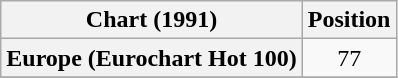<table class="wikitable plainrowheaders">
<tr>
<th>Chart (1991)</th>
<th align="center">Position</th>
</tr>
<tr>
<th scope="row">Europe (Eurochart Hot 100)</th>
<td style="text-align:center;">77</td>
</tr>
<tr>
</tr>
</table>
